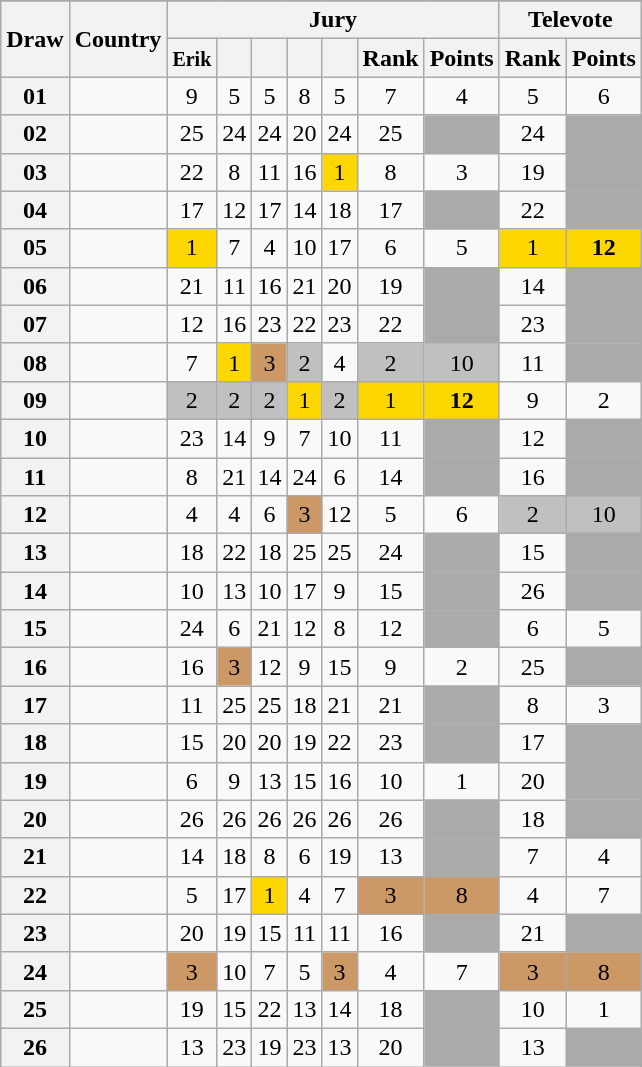<table class="sortable wikitable collapsible plainrowheaders" style="text-align:center;">
<tr>
</tr>
<tr>
<th scope="col" rowspan="2">Draw</th>
<th scope="col" rowspan="2">Country</th>
<th scope="col" colspan="7">Jury</th>
<th scope="col" colspan="2">Televote</th>
</tr>
<tr>
<th scope="col"><small>Erik</small></th>
<th scope="col"><small></small></th>
<th scope="col"><small></small></th>
<th scope="col"><small></small></th>
<th scope="col"><small></small></th>
<th scope="col">Rank</th>
<th scope="col">Points</th>
<th scope="col">Rank</th>
<th scope="col">Points</th>
</tr>
<tr>
<th scope="row" style="text-align:center;">01</th>
<td style="text-align:left;"></td>
<td>9</td>
<td>5</td>
<td>5</td>
<td>8</td>
<td>5</td>
<td>7</td>
<td>4</td>
<td>5</td>
<td>6</td>
</tr>
<tr>
<th scope="row" style="text-align:center;">02</th>
<td style="text-align:left;"></td>
<td>25</td>
<td>24</td>
<td>24</td>
<td>20</td>
<td>24</td>
<td>25</td>
<td style="background:#AAAAAA;"></td>
<td>24</td>
<td style="background:#AAAAAA;"></td>
</tr>
<tr>
<th scope="row" style="text-align:center;">03</th>
<td style="text-align:left;"></td>
<td>22</td>
<td>8</td>
<td>11</td>
<td>16</td>
<td style="background:gold;">1</td>
<td>8</td>
<td>3</td>
<td>19</td>
<td style="background:#AAAAAA;"></td>
</tr>
<tr>
<th scope="row" style="text-align:center;">04</th>
<td style="text-align:left;"></td>
<td>17</td>
<td>12</td>
<td>17</td>
<td>14</td>
<td>18</td>
<td>17</td>
<td style="background:#AAAAAA;"></td>
<td>22</td>
<td style="background:#AAAAAA;"></td>
</tr>
<tr>
<th scope="row" style="text-align:center;">05</th>
<td style="text-align:left;"></td>
<td style="background:gold;">1</td>
<td>7</td>
<td>4</td>
<td>10</td>
<td>17</td>
<td>6</td>
<td>5</td>
<td style="background:gold;">1</td>
<td style="background:gold;"><strong>12</strong></td>
</tr>
<tr>
<th scope="row" style="text-align:center;">06</th>
<td style="text-align:left;"></td>
<td>21</td>
<td>11</td>
<td>16</td>
<td>21</td>
<td>20</td>
<td>19</td>
<td style="background:#AAAAAA;"></td>
<td>14</td>
<td style="background:#AAAAAA;"></td>
</tr>
<tr>
<th scope="row" style="text-align:center;">07</th>
<td style="text-align:left;"></td>
<td>12</td>
<td>16</td>
<td>23</td>
<td>22</td>
<td>23</td>
<td>22</td>
<td style="background:#AAAAAA;"></td>
<td>23</td>
<td style="background:#AAAAAA;"></td>
</tr>
<tr>
<th scope="row" style="text-align:center;">08</th>
<td style="text-align:left;"></td>
<td>7</td>
<td style="background:gold;">1</td>
<td style="background:#CC9966;">3</td>
<td style="background:silver;">2</td>
<td>4</td>
<td style="background:silver;">2</td>
<td style="background:silver;">10</td>
<td>11</td>
<td style="background:#AAAAAA;"></td>
</tr>
<tr>
<th scope="row" style="text-align:center;">09</th>
<td style="text-align:left;"></td>
<td style="background:silver;">2</td>
<td style="background:silver;">2</td>
<td style="background:silver;">2</td>
<td style="background:gold;">1</td>
<td style="background:silver;">2</td>
<td style="background:gold;">1</td>
<td style="background:gold;"><strong>12</strong></td>
<td>9</td>
<td>2</td>
</tr>
<tr>
<th scope="row" style="text-align:center;">10</th>
<td style="text-align:left;"></td>
<td>23</td>
<td>14</td>
<td>9</td>
<td>7</td>
<td>10</td>
<td>11</td>
<td style="background:#AAAAAA;"></td>
<td>12</td>
<td style="background:#AAAAAA;"></td>
</tr>
<tr>
<th scope="row" style="text-align:center;">11</th>
<td style="text-align:left;"></td>
<td>8</td>
<td>21</td>
<td>14</td>
<td>24</td>
<td>6</td>
<td>14</td>
<td style="background:#AAAAAA;"></td>
<td>16</td>
<td style="background:#AAAAAA;"></td>
</tr>
<tr>
<th scope="row" style="text-align:center;">12</th>
<td style="text-align:left;"></td>
<td>4</td>
<td>4</td>
<td>6</td>
<td style="background:#CC9966;">3</td>
<td>12</td>
<td>5</td>
<td>6</td>
<td style="background:silver;">2</td>
<td style="background:silver;">10</td>
</tr>
<tr>
<th scope="row" style="text-align:center;">13</th>
<td style="text-align:left;"></td>
<td>18</td>
<td>22</td>
<td>18</td>
<td>25</td>
<td>25</td>
<td>24</td>
<td style="background:#AAAAAA;"></td>
<td>15</td>
<td style="background:#AAAAAA;"></td>
</tr>
<tr>
<th scope="row" style="text-align:center;">14</th>
<td style="text-align:left;"></td>
<td>10</td>
<td>13</td>
<td>10</td>
<td>17</td>
<td>9</td>
<td>15</td>
<td style="background:#AAAAAA;"></td>
<td>26</td>
<td style="background:#AAAAAA;"></td>
</tr>
<tr>
<th scope="row" style="text-align:center;">15</th>
<td style="text-align:left;"></td>
<td>24</td>
<td>6</td>
<td>21</td>
<td>12</td>
<td>8</td>
<td>12</td>
<td style="background:#AAAAAA;"></td>
<td>6</td>
<td>5</td>
</tr>
<tr>
<th scope="row" style="text-align:center;">16</th>
<td style="text-align:left;"></td>
<td>16</td>
<td style="background:#CC9966;">3</td>
<td>12</td>
<td>9</td>
<td>15</td>
<td>9</td>
<td>2</td>
<td>25</td>
<td style="background:#AAAAAA;"></td>
</tr>
<tr>
<th scope="row" style="text-align:center;">17</th>
<td style="text-align:left;"></td>
<td>11</td>
<td>25</td>
<td>25</td>
<td>18</td>
<td>21</td>
<td>21</td>
<td style="background:#AAAAAA;"></td>
<td>8</td>
<td>3</td>
</tr>
<tr>
<th scope="row" style="text-align:center;">18</th>
<td style="text-align:left;"></td>
<td>15</td>
<td>20</td>
<td>20</td>
<td>19</td>
<td>22</td>
<td>23</td>
<td style="background:#AAAAAA;"></td>
<td>17</td>
<td style="background:#AAAAAA;"></td>
</tr>
<tr>
<th scope="row" style="text-align:center;">19</th>
<td style="text-align:left;"></td>
<td>6</td>
<td>9</td>
<td>13</td>
<td>15</td>
<td>16</td>
<td>10</td>
<td>1</td>
<td>20</td>
<td style="background:#AAAAAA;"></td>
</tr>
<tr>
<th scope="row" style="text-align:center;">20</th>
<td style="text-align:left;"></td>
<td>26</td>
<td>26</td>
<td>26</td>
<td>26</td>
<td>26</td>
<td>26</td>
<td style="background:#AAAAAA;"></td>
<td>18</td>
<td style="background:#AAAAAA;"></td>
</tr>
<tr>
<th scope="row" style="text-align:center;">21</th>
<td style="text-align:left;"></td>
<td>14</td>
<td>18</td>
<td>8</td>
<td>6</td>
<td>19</td>
<td>13</td>
<td style="background:#AAAAAA;"></td>
<td>7</td>
<td>4</td>
</tr>
<tr>
<th scope="row" style="text-align:center;">22</th>
<td style="text-align:left;"></td>
<td>5</td>
<td>17</td>
<td style="background:gold;">1</td>
<td>4</td>
<td>7</td>
<td style="background:#CC9966;">3</td>
<td style="background:#CC9966;">8</td>
<td>4</td>
<td>7</td>
</tr>
<tr>
<th scope="row" style="text-align:center;">23</th>
<td style="text-align:left;"></td>
<td>20</td>
<td>19</td>
<td>15</td>
<td>11</td>
<td>11</td>
<td>16</td>
<td style="background:#AAAAAA;"></td>
<td>21</td>
<td style="background:#AAAAAA;"></td>
</tr>
<tr>
<th scope="row" style="text-align:center;">24</th>
<td style="text-align:left;"></td>
<td style="background:#CC9966;">3</td>
<td>10</td>
<td>7</td>
<td>5</td>
<td style="background:#CC9966;">3</td>
<td>4</td>
<td>7</td>
<td style="background:#CC9966;">3</td>
<td style="background:#CC9966;">8</td>
</tr>
<tr>
<th scope="row" style="text-align:center;">25</th>
<td style="text-align:left;"></td>
<td>19</td>
<td>15</td>
<td>22</td>
<td>13</td>
<td>14</td>
<td>18</td>
<td style="background:#AAAAAA;"></td>
<td>10</td>
<td>1</td>
</tr>
<tr>
<th scope="row" style="text-align:center;">26</th>
<td style="text-align:left;"></td>
<td>13</td>
<td>23</td>
<td>19</td>
<td>23</td>
<td>13</td>
<td>20</td>
<td style="background:#AAAAAA;"></td>
<td>13</td>
<td style="background:#AAAAAA;"></td>
</tr>
</table>
